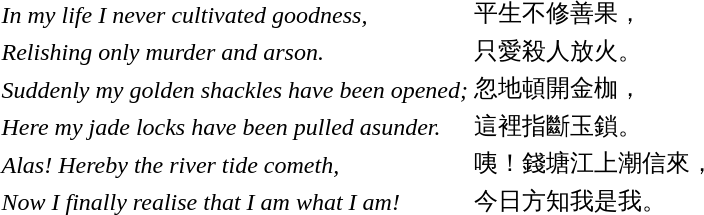<table>
<tr>
<td><em>In my life I never cultivated goodness,</em></td>
<td>平生不修善果，</td>
</tr>
<tr>
<td><em>Relishing only murder and arson.</em></td>
<td>只愛殺人放火。</td>
</tr>
<tr>
<td><em>Suddenly my golden shackles have been opened;</em></td>
<td>忽地頓開金枷，</td>
</tr>
<tr>
<td><em>Here my jade locks have been pulled asunder.</em></td>
<td>這裡指斷玉鎖。</td>
</tr>
<tr>
<td><em>Alas! Hereby the river tide cometh,</em></td>
<td>咦！錢塘江上潮信來，</td>
</tr>
<tr>
<td><em>Now I finally realise that I am what I am!</em></td>
<td>今日方知我是我。</td>
</tr>
</table>
